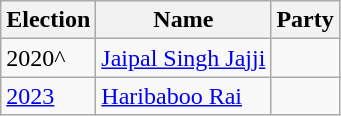<table class="wikitable sortable">
<tr>
<th>Election</th>
<th>Name</th>
<th colspan=2>Party</th>
</tr>
<tr>
<td>2020^</td>
<td><a href='#'>Jaipal Singh Jajji</a></td>
<td></td>
</tr>
<tr>
<td><a href='#'>2023</a></td>
<td><a href='#'>Haribaboo Rai</a></td>
<td></td>
</tr>
</table>
